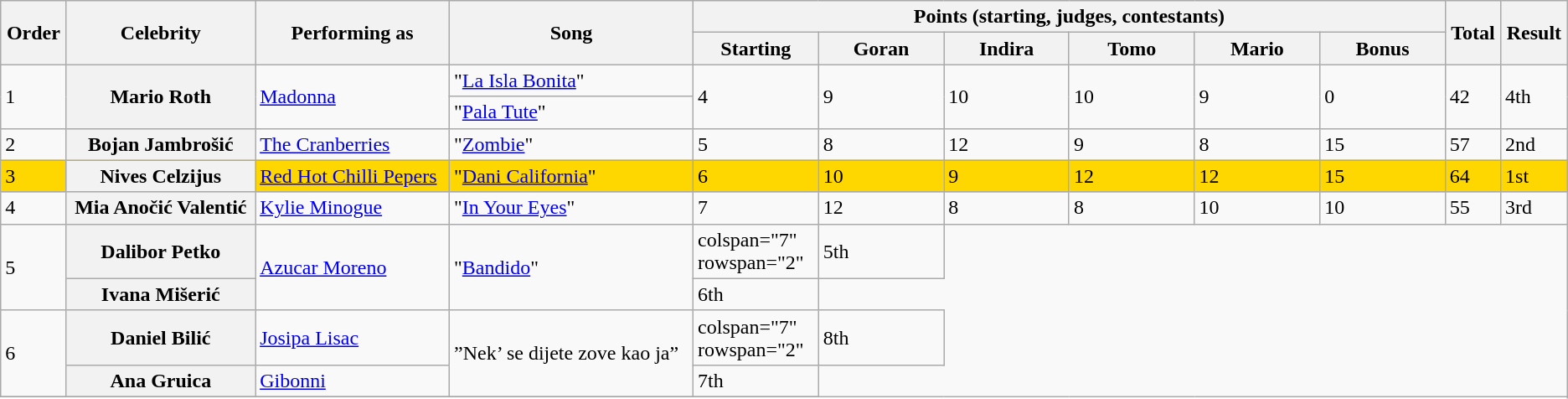<table class=wikitable>
<tr>
<th rowspan="2">Order</th>
<th rowspan="2">Celebrity</th>
<th rowspan="2">Performing as</th>
<th rowspan="2">Song</th>
<th colspan="6" style="width:50%;">Points (starting, judges, contestants)</th>
<th rowspan="2">Total</th>
<th rowspan="2">Result</th>
</tr>
<tr>
<th style="width:8%;">Starting</th>
<th style="width:8%;">Goran</th>
<th style="width:8%;">Indira</th>
<th style="width:8%;">Tomo</th>
<th style="width:8%;">Mario</th>
<th style="width:8%;">Bonus</th>
</tr>
<tr>
<td rowspan="2">1</td>
<th scope="row" rowspan="2">Mario Roth</th>
<td rowspan="2"><a href='#'>Madonna</a></td>
<td>"<a href='#'>La Isla Bonita</a>"</td>
<td rowspan="2">4</td>
<td rowspan="2">9</td>
<td rowspan="2">10</td>
<td rowspan="2">10</td>
<td rowspan="2">9</td>
<td rowspan="2">0</td>
<td rowspan="2">42</td>
<td rowspan="2">4th</td>
</tr>
<tr>
<td>"<a href='#'>Pala Tute</a>"</td>
</tr>
<tr>
<td>2</td>
<th scope="row">Bojan Jambrošić</th>
<td><a href='#'>The Cranberries</a></td>
<td>"<a href='#'>Zombie</a>"</td>
<td>5</td>
<td>8</td>
<td>12</td>
<td>9</td>
<td>8</td>
<td>15</td>
<td>57</td>
<td>2nd</td>
</tr>
<tr style="background:gold;">
<td>3</td>
<th scope="row">Nives Celzijus</th>
<td><a href='#'>Red Hot Chilli Pepers</a></td>
<td>"<a href='#'>Dani California</a>"</td>
<td>6</td>
<td>10</td>
<td>9</td>
<td>12</td>
<td>12</td>
<td>15</td>
<td>64</td>
<td>1st</td>
</tr>
<tr>
<td>4</td>
<th scope="row">Mia Anočić Valentić</th>
<td><a href='#'>Kylie Minogue</a></td>
<td>"<a href='#'>In Your Eyes</a>"</td>
<td>7</td>
<td>12</td>
<td>8</td>
<td>8</td>
<td>10</td>
<td>10</td>
<td>55</td>
<td>3rd</td>
</tr>
<tr>
<td rowspan="2">5</td>
<th scope="row">Dalibor Petko</th>
<td rowspan="2"><a href='#'>Azucar Moreno</a></td>
<td colspan="1" rowspan="2">"<a href='#'>Bandido</a>"</td>
<td>colspan="7" rowspan="2" </td>
<td>5th</td>
</tr>
<tr>
<th scope="row">Ivana Mišerić</th>
<td>6th</td>
</tr>
<tr>
<td rowspan="2">6</td>
<th scope="row">Daniel Bilić</th>
<td><a href='#'>Josipa Lisac</a></td>
<td rowspan="2">”Nek’ se dijete zove kao ja”</td>
<td>colspan="7" rowspan="2" </td>
<td>8th</td>
</tr>
<tr>
<th scope="row">Ana Gruica</th>
<td><a href='#'>Gibonni</a></td>
<td>7th</td>
</tr>
<tr>
</tr>
</table>
